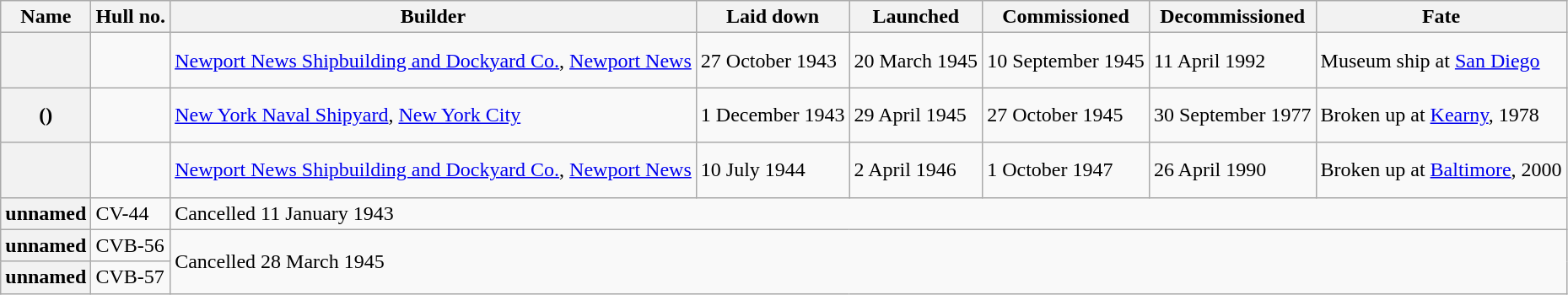<table class="sortable wikitable plainrowheaders">
<tr>
<th scope="col">Name</th>
<th scope="col">Hull no.</th>
<th scope="col">Builder</th>
<th scope="col">Laid down</th>
<th scope="col">Launched</th>
<th scope="col">Commissioned</th>
<th scope="col">Decommissioned</th>
<th scope="col">Fate</th>
</tr>
<tr>
<th scope="row"></th>
<td><br><br></td>
<td><a href='#'>Newport News Shipbuilding and Dockyard Co.</a>, <a href='#'>Newport News</a></td>
<td>27 October 1943</td>
<td>20 March 1945</td>
<td>10 September 1945</td>
<td>11 April 1992</td>
<td>Museum ship at <a href='#'>San Diego</a></td>
</tr>
<tr>
<th scope="row"> ()</th>
<td><br><br></td>
<td><a href='#'>New York Naval Shipyard</a>, <a href='#'>New York City</a></td>
<td>1 December 1943</td>
<td>29 April 1945</td>
<td>27 October 1945</td>
<td>30 September 1977</td>
<td>Broken up at <a href='#'>Kearny</a>, 1978</td>
</tr>
<tr>
<th scope="row"></th>
<td><br><br></td>
<td><a href='#'>Newport News Shipbuilding and Dockyard Co.</a>, <a href='#'>Newport News</a></td>
<td>10 July 1944</td>
<td>2 April 1946</td>
<td>1 October 1947</td>
<td>26 April 1990</td>
<td>Broken up at <a href='#'>Baltimore</a>, 2000</td>
</tr>
<tr>
<th scope="row">unnamed</th>
<td>CV-44</td>
<td colspan="6">Cancelled 11 January 1943</td>
</tr>
<tr>
<th scope="row">unnamed</th>
<td>CVB-56</td>
<td colspan="6" rowspan="2">Cancelled 28 March 1945</td>
</tr>
<tr>
<th scope="row">unnamed</th>
<td>CVB-57</td>
</tr>
</table>
